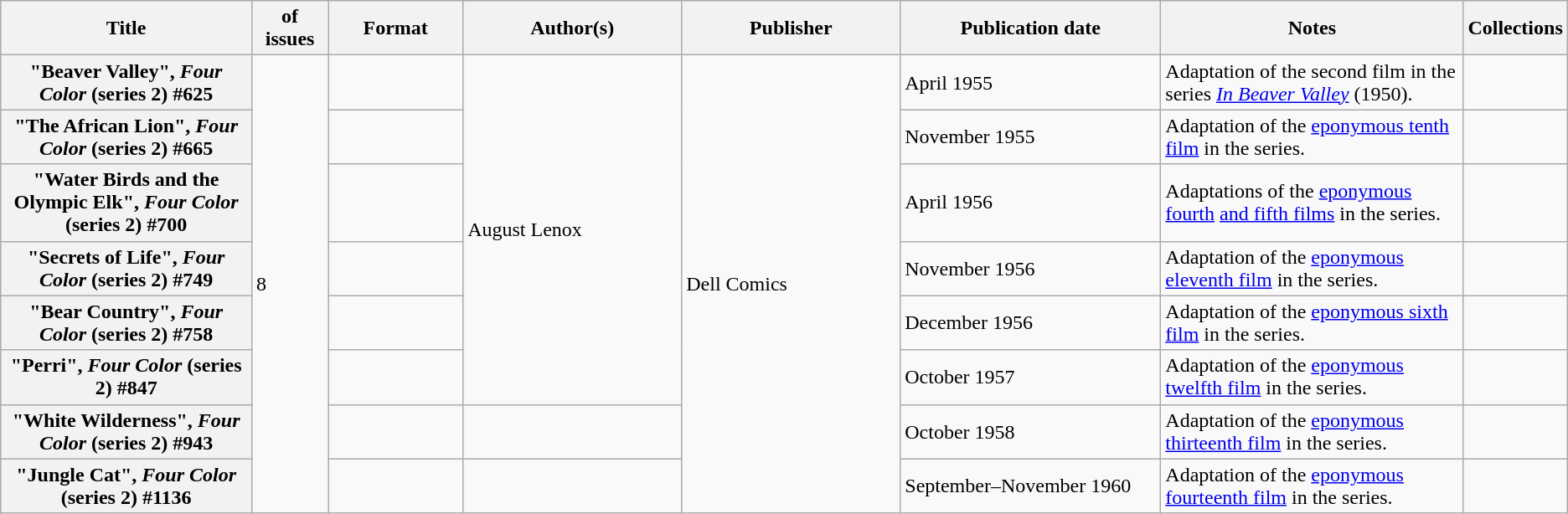<table class="wikitable">
<tr>
<th>Title</th>
<th style="width:40pt"> of issues</th>
<th style="width:75pt">Format</th>
<th style="width:125pt">Author(s)</th>
<th style="width:125pt">Publisher</th>
<th style="width:150pt">Publication date</th>
<th style="width:175pt">Notes</th>
<th>Collections</th>
</tr>
<tr>
<th>"Beaver Valley", <em>Four Color</em> (series 2) #625</th>
<td rowspan="8">8</td>
<td></td>
<td rowspan="6">August Lenox</td>
<td rowspan="8">Dell Comics</td>
<td>April 1955</td>
<td>Adaptation of the second film in the series <em><a href='#'>In Beaver Valley</a></em> (1950).</td>
<td></td>
</tr>
<tr>
<th>"The African Lion", <em>Four Color</em> (series 2) #665</th>
<td></td>
<td>November 1955</td>
<td>Adaptation of the <a href='#'>eponymous tenth film</a> in the series.</td>
<td></td>
</tr>
<tr>
<th>"Water Birds and the Olympic Elk", <em>Four Color</em> (series 2) #700</th>
<td></td>
<td>April 1956</td>
<td>Adaptations of the <a href='#'>eponymous fourth</a> <a href='#'>and fifth films</a> in the series.</td>
<td></td>
</tr>
<tr>
<th>"Secrets of Life", <em>Four Color</em> (series 2) #749</th>
<td></td>
<td>November 1956</td>
<td>Adaptation of the <a href='#'>eponymous eleventh film</a> in the series.</td>
<td></td>
</tr>
<tr>
<th>"Bear Country", <em>Four Color</em> (series 2) #758</th>
<td></td>
<td>December 1956</td>
<td>Adaptation of the <a href='#'>eponymous sixth film</a> in the series.</td>
<td></td>
</tr>
<tr>
<th>"Perri", <em>Four Color</em> (series 2) #847</th>
<td></td>
<td>October 1957</td>
<td>Adaptation of the <a href='#'>eponymous twelfth film</a> in the series.</td>
<td></td>
</tr>
<tr>
<th>"White Wilderness", <em>Four Color</em> (series 2) #943</th>
<td></td>
<td></td>
<td>October 1958</td>
<td>Adaptation of the <a href='#'>eponymous thirteenth film</a> in the series.</td>
<td></td>
</tr>
<tr>
<th>"Jungle Cat", <em>Four Color</em> (series 2) #1136</th>
<td></td>
<td></td>
<td>September–November 1960</td>
<td>Adaptation of the <a href='#'>eponymous fourteenth film</a> in the series.</td>
<td></td>
</tr>
</table>
